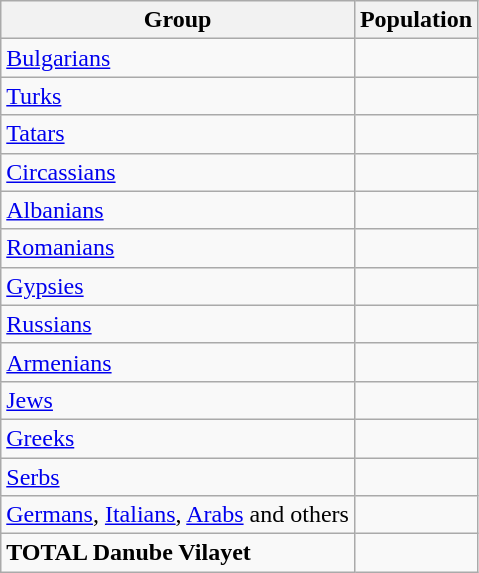<table class="wikitable sortable">
<tr>
<th>Group</th>
<th>Population</th>
</tr>
<tr>
<td><a href='#'>Bulgarians</a></td>
<td></td>
</tr>
<tr>
<td><a href='#'>Turks</a></td>
<td></td>
</tr>
<tr>
<td><a href='#'>Tatars</a></td>
<td></td>
</tr>
<tr>
<td><a href='#'>Circassians</a></td>
<td></td>
</tr>
<tr>
<td><a href='#'>Albanians</a></td>
<td></td>
</tr>
<tr>
<td><a href='#'>Romanians</a></td>
<td></td>
</tr>
<tr>
<td><a href='#'>Gypsies</a></td>
<td></td>
</tr>
<tr>
<td><a href='#'>Russians</a></td>
<td></td>
</tr>
<tr>
<td><a href='#'>Armenians</a></td>
<td></td>
</tr>
<tr>
<td><a href='#'>Jews</a></td>
<td></td>
</tr>
<tr>
<td><a href='#'>Greeks</a></td>
<td></td>
</tr>
<tr>
<td><a href='#'>Serbs</a></td>
<td></td>
</tr>
<tr>
<td><a href='#'>Germans</a>, <a href='#'>Italians</a>, <a href='#'>Arabs</a> and others</td>
<td></td>
</tr>
<tr>
<td><strong>TOTAL Danube Vilayet</strong></td>
<td></td>
</tr>
</table>
